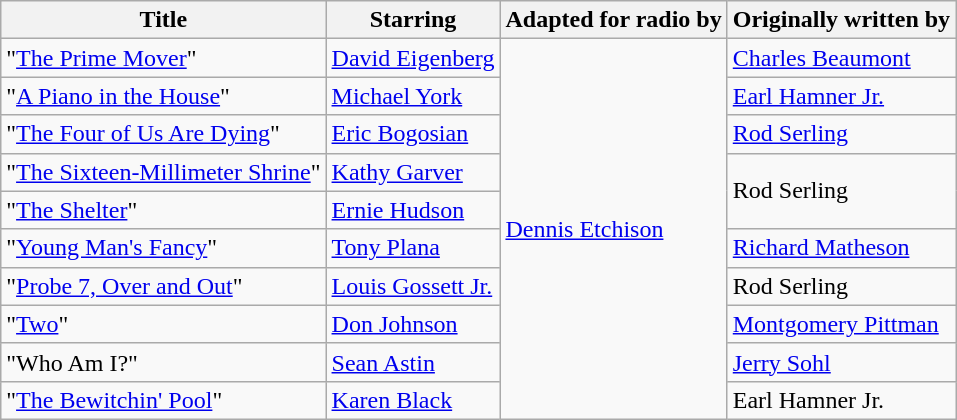<table class="wikitable">
<tr>
<th>Title</th>
<th>Starring</th>
<th>Adapted for radio by</th>
<th>Originally written by</th>
</tr>
<tr>
<td>"<a href='#'>The Prime Mover</a>"</td>
<td><a href='#'>David Eigenberg</a></td>
<td rowspan="10"><a href='#'>Dennis Etchison</a></td>
<td><a href='#'>Charles Beaumont</a></td>
</tr>
<tr>
<td>"<a href='#'>A Piano in the House</a>"</td>
<td><a href='#'>Michael York</a></td>
<td><a href='#'>Earl Hamner Jr.</a></td>
</tr>
<tr>
<td>"<a href='#'>The Four of Us Are Dying</a>"</td>
<td><a href='#'>Eric Bogosian</a></td>
<td><a href='#'>Rod Serling</a></td>
</tr>
<tr>
<td>"<a href='#'>The Sixteen-Millimeter Shrine</a>"</td>
<td><a href='#'>Kathy Garver</a></td>
<td rowspan="2">Rod Serling</td>
</tr>
<tr>
<td>"<a href='#'>The Shelter</a>"</td>
<td><a href='#'>Ernie Hudson</a></td>
</tr>
<tr>
<td>"<a href='#'>Young Man's Fancy</a>"</td>
<td><a href='#'>Tony Plana</a></td>
<td><a href='#'>Richard Matheson</a></td>
</tr>
<tr>
<td>"<a href='#'>Probe 7, Over and Out</a>"</td>
<td><a href='#'>Louis Gossett Jr.</a></td>
<td>Rod Serling</td>
</tr>
<tr>
<td>"<a href='#'>Two</a>"</td>
<td><a href='#'>Don Johnson</a></td>
<td><a href='#'>Montgomery Pittman</a></td>
</tr>
<tr>
<td>"Who Am I?"</td>
<td><a href='#'>Sean Astin</a></td>
<td><a href='#'>Jerry Sohl</a></td>
</tr>
<tr>
<td>"<a href='#'>The Bewitchin' Pool</a>"</td>
<td><a href='#'>Karen Black</a></td>
<td>Earl Hamner Jr.</td>
</tr>
</table>
